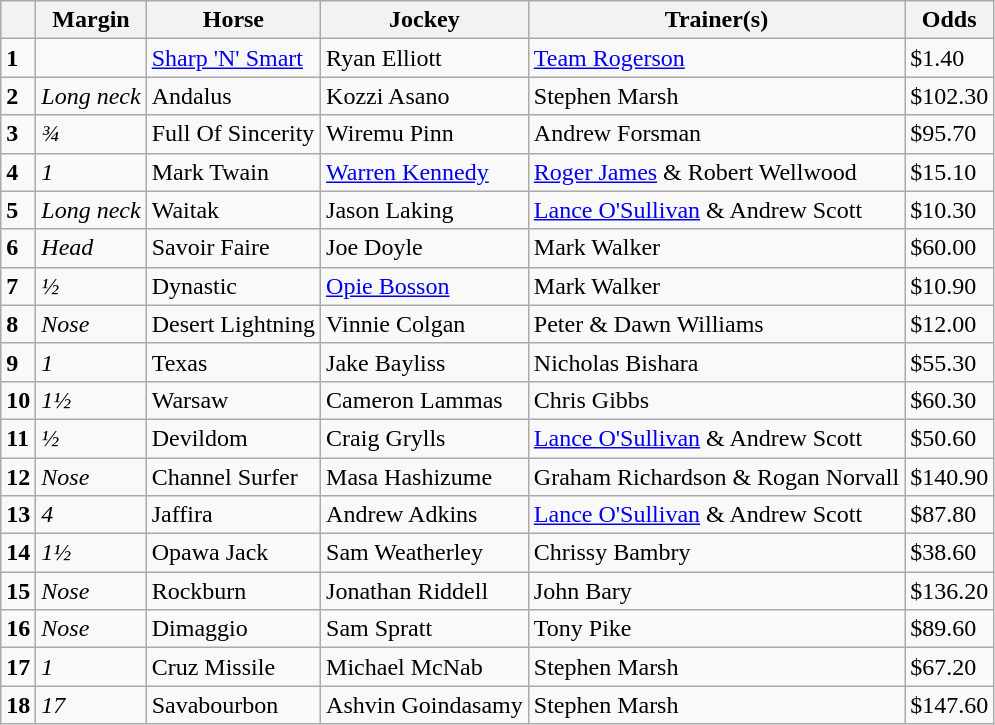<table class="wikitable sortable">
<tr>
<th></th>
<th>Margin</th>
<th>Horse</th>
<th>Jockey</th>
<th>Trainer(s)</th>
<th>Odds</th>
</tr>
<tr>
<td><strong>1</strong></td>
<td></td>
<td><a href='#'>Sharp 'N' Smart</a></td>
<td>Ryan Elliott</td>
<td><a href='#'>Team Rogerson</a></td>
<td>$1.40</td>
</tr>
<tr>
<td><strong>2</strong></td>
<td><em>Long neck</em></td>
<td>Andalus</td>
<td>Kozzi Asano</td>
<td>Stephen Marsh</td>
<td>$102.30</td>
</tr>
<tr>
<td><strong>3</strong></td>
<td><em>¾</em></td>
<td>Full Of Sincerity</td>
<td>Wiremu Pinn</td>
<td>Andrew Forsman</td>
<td>$95.70</td>
</tr>
<tr>
<td><strong>4</strong></td>
<td><em>1</em></td>
<td>Mark Twain</td>
<td><a href='#'>Warren Kennedy</a></td>
<td><a href='#'>Roger James</a> & Robert Wellwood</td>
<td>$15.10</td>
</tr>
<tr>
<td><strong>5</strong></td>
<td><em>Long neck</em></td>
<td>Waitak</td>
<td>Jason Laking</td>
<td><a href='#'>Lance O'Sullivan</a> & Andrew Scott</td>
<td>$10.30</td>
</tr>
<tr>
<td><strong>6</strong></td>
<td><em>Head</em></td>
<td>Savoir Faire</td>
<td>Joe Doyle</td>
<td>Mark Walker</td>
<td>$60.00</td>
</tr>
<tr>
<td><strong>7</strong></td>
<td><em>½</em></td>
<td>Dynastic</td>
<td><a href='#'>Opie Bosson</a></td>
<td>Mark Walker</td>
<td>$10.90</td>
</tr>
<tr>
<td><strong>8</strong></td>
<td><em>Nose</em></td>
<td>Desert Lightning</td>
<td>Vinnie Colgan</td>
<td>Peter & Dawn Williams</td>
<td>$12.00</td>
</tr>
<tr>
<td><strong>9</strong></td>
<td><em>1</em></td>
<td>Texas</td>
<td>Jake Bayliss</td>
<td>Nicholas Bishara</td>
<td>$55.30</td>
</tr>
<tr>
<td><strong>10</strong></td>
<td><em>1½</em></td>
<td>Warsaw</td>
<td>Cameron Lammas</td>
<td>Chris Gibbs</td>
<td>$60.30</td>
</tr>
<tr>
<td><strong>11</strong></td>
<td><em>½</em></td>
<td>Devildom</td>
<td>Craig Grylls</td>
<td><a href='#'>Lance O'Sullivan</a> & Andrew Scott</td>
<td>$50.60</td>
</tr>
<tr>
<td><strong>12</strong></td>
<td><em>Nose</em></td>
<td>Channel Surfer</td>
<td>Masa Hashizume</td>
<td>Graham Richardson & Rogan Norvall</td>
<td>$140.90</td>
</tr>
<tr>
<td><strong>13</strong></td>
<td><em>4</em></td>
<td>Jaffira</td>
<td>Andrew Adkins</td>
<td><a href='#'>Lance O'Sullivan</a> & Andrew Scott</td>
<td>$87.80</td>
</tr>
<tr>
<td><strong>14</strong></td>
<td><em>1½</em></td>
<td>Opawa Jack</td>
<td>Sam Weatherley</td>
<td>Chrissy Bambry</td>
<td>$38.60</td>
</tr>
<tr>
<td><strong>15</strong></td>
<td><em>Nose</em></td>
<td>Rockburn</td>
<td>Jonathan Riddell</td>
<td>John Bary</td>
<td>$136.20</td>
</tr>
<tr>
<td><strong>16</strong></td>
<td><em>Nose</em></td>
<td>Dimaggio</td>
<td>Sam Spratt</td>
<td>Tony Pike</td>
<td>$89.60</td>
</tr>
<tr>
<td><strong>17</strong></td>
<td><em>1</em></td>
<td>Cruz Missile</td>
<td>Michael McNab</td>
<td>Stephen Marsh</td>
<td>$67.20</td>
</tr>
<tr>
<td><strong>18</strong></td>
<td><em>17</em></td>
<td>Savabourbon</td>
<td>Ashvin Goindasamy</td>
<td>Stephen Marsh</td>
<td>$147.60</td>
</tr>
</table>
